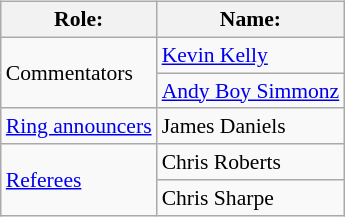<table class=wikitable style="font-size:90%; margin: 0.5em 0 0.5em 1em; float: right; clear: right;">
<tr>
<th>Role:</th>
<th>Name:</th>
</tr>
<tr>
<td rowspan=2>Commentators</td>
<td><a href='#'>Kevin Kelly</a></td>
</tr>
<tr>
<td><a href='#'>Andy Boy Simmonz</a></td>
</tr>
<tr>
<td rowspan=1><a href='#'>Ring announcers</a></td>
<td>James Daniels</td>
</tr>
<tr>
<td rowspan=4><a href='#'>Referees</a></td>
<td>Chris Roberts</td>
</tr>
<tr>
<td>Chris Sharpe</td>
</tr>
</table>
